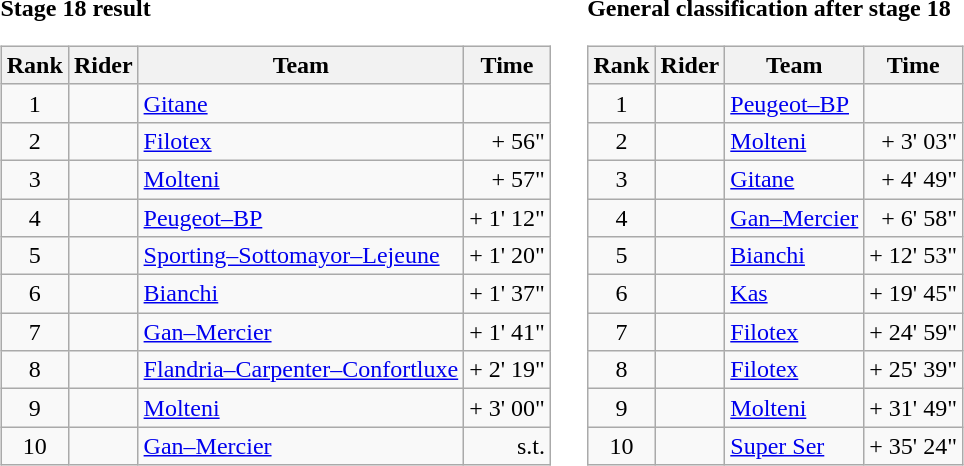<table>
<tr>
<td><strong>Stage 18 result</strong><br><table class="wikitable">
<tr>
<th scope="col">Rank</th>
<th scope="col">Rider</th>
<th scope="col">Team</th>
<th scope="col">Time</th>
</tr>
<tr>
<td style="text-align:center;">1</td>
<td></td>
<td><a href='#'>Gitane</a></td>
<td style="text-align:right;"></td>
</tr>
<tr>
<td style="text-align:center;">2</td>
<td></td>
<td><a href='#'>Filotex</a></td>
<td style="text-align:right;">+ 56"</td>
</tr>
<tr>
<td style="text-align:center;">3</td>
<td></td>
<td><a href='#'>Molteni</a></td>
<td style="text-align:right;">+ 57"</td>
</tr>
<tr>
<td style="text-align:center;">4</td>
<td></td>
<td><a href='#'>Peugeot–BP</a></td>
<td style="text-align:right;">+ 1' 12"</td>
</tr>
<tr>
<td style="text-align:center;">5</td>
<td></td>
<td><a href='#'>Sporting–Sottomayor–Lejeune</a></td>
<td style="text-align:right;">+ 1' 20"</td>
</tr>
<tr>
<td style="text-align:center;">6</td>
<td></td>
<td><a href='#'>Bianchi</a></td>
<td style="text-align:right;">+ 1' 37"</td>
</tr>
<tr>
<td style="text-align:center;">7</td>
<td></td>
<td><a href='#'>Gan–Mercier</a></td>
<td style="text-align:right;">+ 1' 41"</td>
</tr>
<tr>
<td style="text-align:center;">8</td>
<td></td>
<td><a href='#'>Flandria–Carpenter–Confortluxe</a></td>
<td style="text-align:right;">+ 2' 19"</td>
</tr>
<tr>
<td style="text-align:center;">9</td>
<td></td>
<td><a href='#'>Molteni</a></td>
<td style="text-align:right;">+ 3' 00"</td>
</tr>
<tr>
<td style="text-align:center;">10</td>
<td></td>
<td><a href='#'>Gan–Mercier</a></td>
<td style="text-align:right;">s.t.</td>
</tr>
</table>
</td>
<td></td>
<td><strong>General classification after stage 18</strong><br><table class="wikitable">
<tr>
<th scope="col">Rank</th>
<th scope="col">Rider</th>
<th scope="col">Team</th>
<th scope="col">Time</th>
</tr>
<tr>
<td style="text-align:center;">1</td>
<td> </td>
<td><a href='#'>Peugeot–BP</a></td>
<td style="text-align:right;"></td>
</tr>
<tr>
<td style="text-align:center;">2</td>
<td></td>
<td><a href='#'>Molteni</a></td>
<td style="text-align:right;">+ 3' 03"</td>
</tr>
<tr>
<td style="text-align:center;">3</td>
<td></td>
<td><a href='#'>Gitane</a></td>
<td style="text-align:right;">+ 4' 49"</td>
</tr>
<tr>
<td style="text-align:center;">4</td>
<td></td>
<td><a href='#'>Gan–Mercier</a></td>
<td style="text-align:right;">+ 6' 58"</td>
</tr>
<tr>
<td style="text-align:center;">5</td>
<td></td>
<td><a href='#'>Bianchi</a></td>
<td style="text-align:right;">+ 12' 53"</td>
</tr>
<tr>
<td style="text-align:center;">6</td>
<td></td>
<td><a href='#'>Kas</a></td>
<td style="text-align:right;">+ 19' 45"</td>
</tr>
<tr>
<td style="text-align:center;">7</td>
<td></td>
<td><a href='#'>Filotex</a></td>
<td style="text-align:right;">+ 24' 59"</td>
</tr>
<tr>
<td style="text-align:center;">8</td>
<td></td>
<td><a href='#'>Filotex</a></td>
<td style="text-align:right;">+ 25' 39"</td>
</tr>
<tr>
<td style="text-align:center;">9</td>
<td></td>
<td><a href='#'>Molteni</a></td>
<td style="text-align:right;">+ 31' 49"</td>
</tr>
<tr>
<td style="text-align:center;">10</td>
<td></td>
<td><a href='#'>Super Ser</a></td>
<td style="text-align:right;">+ 35' 24"</td>
</tr>
</table>
</td>
</tr>
</table>
